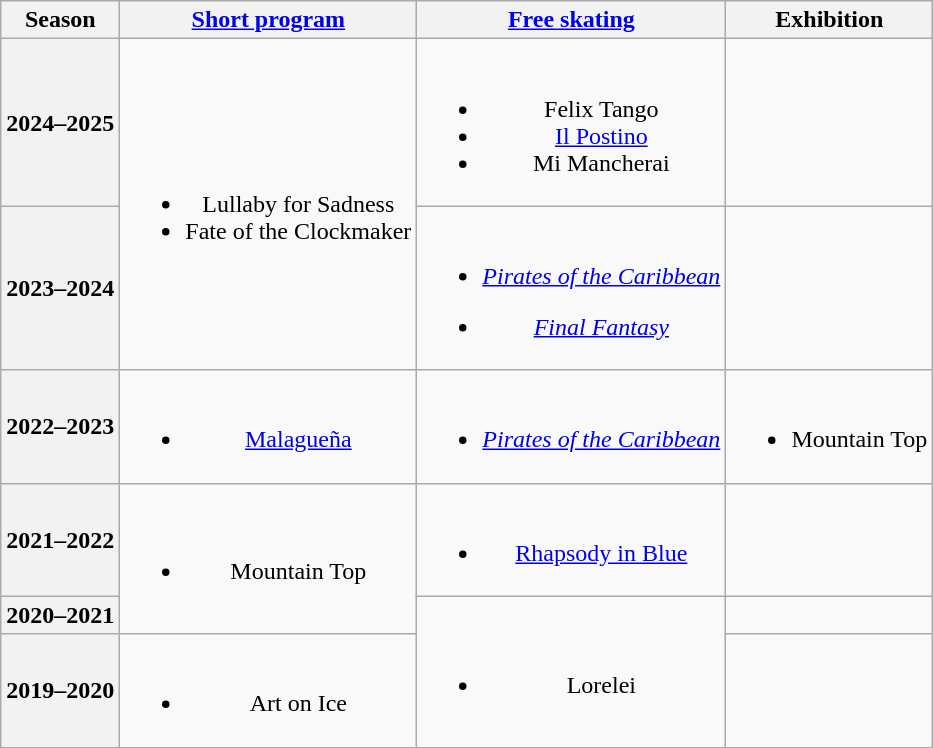<table class=wikitable style=text-align:center>
<tr>
<th>Season</th>
<th><a href='#'>Short program</a></th>
<th><a href='#'>Free skating</a></th>
<th>Exhibition</th>
</tr>
<tr>
<th>2024–2025 <br> </th>
<td rowspan=2><br><ul><li>Lullaby for Sadness <br></li><li>Fate of the Clockmaker <br> </li></ul></td>
<td><br><ul><li>Felix Tango <br></li><li><a href='#'>Il Postino</a> <br> </li><li>Mi Mancherai <br></li></ul></td>
<td></td>
</tr>
<tr>
<th>2023–2024 <br> </th>
<td><br><ul><li><em><a href='#'>Pirates of the Caribbean</a></em> <br> </li></ul><ul><li><em><a href='#'>Final Fantasy</a></em> <br> </li></ul></td>
<td></td>
</tr>
<tr>
<th>2022–2023 <br> </th>
<td><br><ul><li><a href='#'>Malagueña</a> <br> </li></ul></td>
<td><br><ul><li><em><a href='#'>Pirates of the Caribbean</a></em> <br> </li></ul></td>
<td><br><ul><li>Mountain Top <br></li></ul></td>
</tr>
<tr>
<th>2021–2022 <br> </th>
<td rowspan=2><br><ul><li>Mountain Top <br></li></ul></td>
<td><br><ul><li><a href='#'>Rhapsody in Blue</a> <br></li></ul></td>
<td></td>
</tr>
<tr>
<th>2020–2021 <br> </th>
<td rowspan=2><br><ul><li>Lorelei <br></li></ul></td>
<td></td>
</tr>
<tr>
<th>2019–2020 <br> </th>
<td><br><ul><li>Art on Ice <br></li></ul></td>
<td></td>
</tr>
</table>
